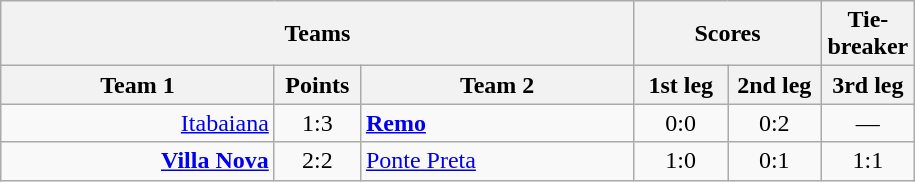<table class="wikitable" style="text-align:center;">
<tr>
<th colspan=3>Teams</th>
<th colspan=2>Scores</th>
<th colspan=1>Tie-breaker</th>
</tr>
<tr>
<th width="175">Team 1</th>
<th width="50">Points</th>
<th width="175">Team 2</th>
<th width="55">1st leg</th>
<th width="55">2nd leg</th>
<th width="55">3rd leg</th>
</tr>
<tr>
<td align=right><a href='#'>Itabaiana</a>  </td>
<td>1:3</td>
<td align=left> <strong><a href='#'>Remo</a></strong></td>
<td>0:0</td>
<td>0:2</td>
<td>—</td>
</tr>
<tr>
<td align=right><strong><a href='#'>Villa Nova</a></strong> </td>
<td>2:2</td>
<td align=left> <a href='#'>Ponte Preta</a></td>
<td>1:0</td>
<td>0:1</td>
<td>1:1</td>
</tr>
</table>
